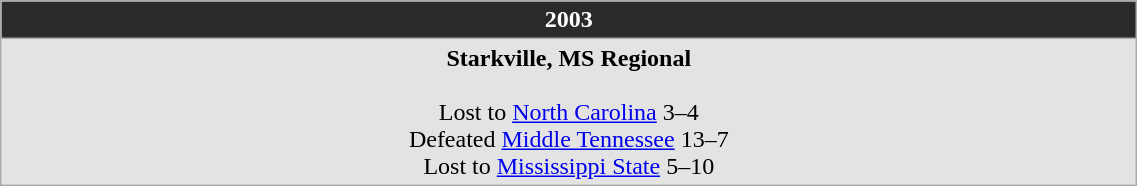<table Class="wikitable" width="60%">
<tr>
<th style="background:#2C2A29; color:white;">2003</th>
</tr>
<tr style="background: #e3e3e3;">
<td align="center"><strong>Starkville, MS Regional</strong><br><br>Lost to <a href='#'>North Carolina</a> 3–4<br>
Defeated <a href='#'>Middle Tennessee</a> 13–7<br>
Lost to <a href='#'>Mississippi State</a> 5–10</td>
</tr>
</table>
